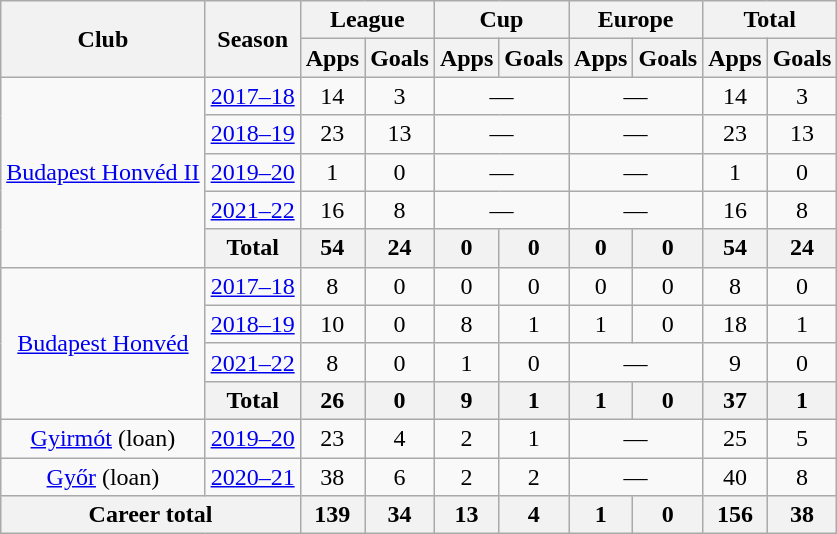<table class="wikitable" style="text-align: center;">
<tr>
<th rowspan="2">Club</th>
<th rowspan="2">Season</th>
<th colspan="2">League</th>
<th colspan="2">Cup</th>
<th colspan="2">Europe</th>
<th colspan="2">Total</th>
</tr>
<tr>
<th>Apps</th>
<th>Goals</th>
<th>Apps</th>
<th>Goals</th>
<th>Apps</th>
<th>Goals</th>
<th>Apps</th>
<th>Goals</th>
</tr>
<tr>
<td rowspan="5"><a href='#'>Budapest Honvéd II</a></td>
<td><a href='#'>2017–18</a></td>
<td>14</td>
<td>3</td>
<td colspan="2">—</td>
<td colspan="2">—</td>
<td>14</td>
<td>3</td>
</tr>
<tr>
<td><a href='#'>2018–19</a></td>
<td>23</td>
<td>13</td>
<td colspan="2">—</td>
<td colspan="2">—</td>
<td>23</td>
<td>13</td>
</tr>
<tr>
<td><a href='#'>2019–20</a></td>
<td>1</td>
<td>0</td>
<td colspan="2">—</td>
<td colspan="2">—</td>
<td>1</td>
<td>0</td>
</tr>
<tr>
<td><a href='#'>2021–22</a></td>
<td>16</td>
<td>8</td>
<td colspan="2">—</td>
<td colspan="2">—</td>
<td>16</td>
<td>8</td>
</tr>
<tr>
<th>Total</th>
<th>54</th>
<th>24</th>
<th>0</th>
<th>0</th>
<th>0</th>
<th>0</th>
<th>54</th>
<th>24</th>
</tr>
<tr>
<td rowspan="4"><a href='#'>Budapest Honvéd</a></td>
<td><a href='#'>2017–18</a></td>
<td>8</td>
<td>0</td>
<td>0</td>
<td>0</td>
<td>0</td>
<td>0</td>
<td>8</td>
<td>0</td>
</tr>
<tr>
<td><a href='#'>2018–19</a></td>
<td>10</td>
<td>0</td>
<td>8</td>
<td>1</td>
<td>1</td>
<td>0</td>
<td>18</td>
<td>1</td>
</tr>
<tr>
<td><a href='#'>2021–22</a></td>
<td>8</td>
<td>0</td>
<td>1</td>
<td>0</td>
<td colspan="2">—</td>
<td>9</td>
<td>0</td>
</tr>
<tr>
<th>Total</th>
<th>26</th>
<th>0</th>
<th>9</th>
<th>1</th>
<th>1</th>
<th>0</th>
<th>37</th>
<th>1</th>
</tr>
<tr>
<td><a href='#'>Gyirmót</a> (loan)</td>
<td><a href='#'>2019–20</a></td>
<td>23</td>
<td>4</td>
<td>2</td>
<td>1</td>
<td colspan="2">—</td>
<td>25</td>
<td>5</td>
</tr>
<tr>
<td><a href='#'>Győr</a> (loan)</td>
<td><a href='#'>2020–21</a></td>
<td>38</td>
<td>6</td>
<td>2</td>
<td>2</td>
<td colspan="2">—</td>
<td>40</td>
<td>8</td>
</tr>
<tr style="font-weight:bold; background-color:#eeeeee;">
<th colspan="2">Career total</th>
<th>139</th>
<th>34</th>
<th>13</th>
<th>4</th>
<th>1</th>
<th>0</th>
<th>156</th>
<th>38</th>
</tr>
</table>
